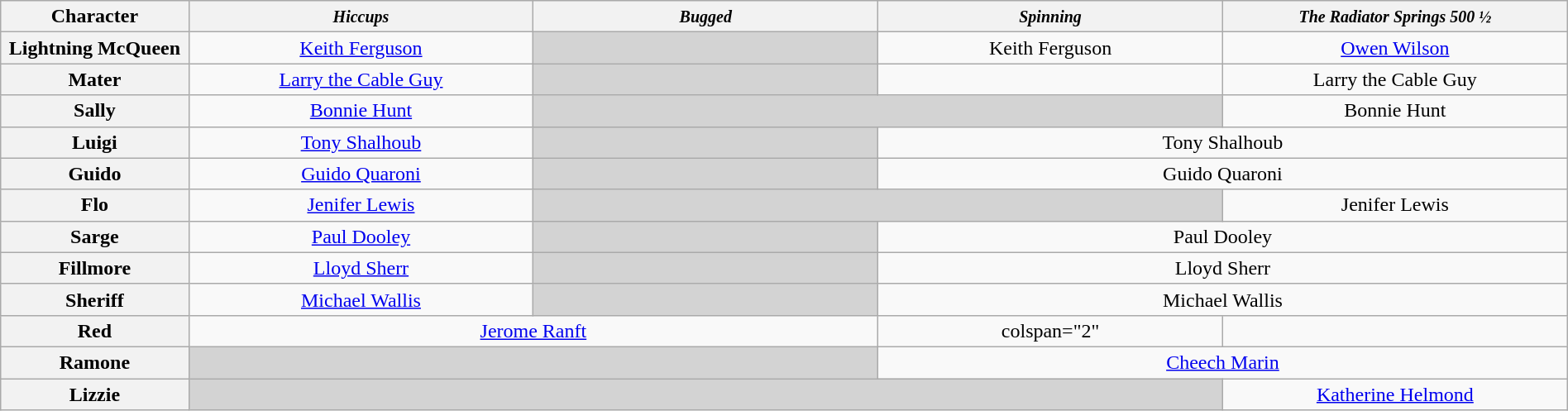<table class="wikitable" style="text-align:center;width:100%">
<tr>
<th width="12%">Character</th>
<th width="22%"><small><em>Hiccups</em></small></th>
<th width="22%"><small><em>Bugged</em></small></th>
<th width="22%"><small><em>Spinning</em></small></th>
<th width="22%"><small><em>The Radiator Springs 500 ½</em></small></th>
</tr>
<tr>
<th>Lightning McQueen</th>
<td><a href='#'>Keith Ferguson</a></td>
<td style="background:lightgrey;"></td>
<td>Keith Ferguson</td>
<td><a href='#'>Owen Wilson</a></td>
</tr>
<tr>
<th>Mater</th>
<td><a href='#'>Larry the Cable Guy</a></td>
<td style="background:lightgrey;"></td>
<td></td>
<td>Larry the Cable Guy</td>
</tr>
<tr>
<th>Sally</th>
<td><a href='#'>Bonnie Hunt</a></td>
<td colspan="2" style="background:lightgrey;"></td>
<td>Bonnie Hunt</td>
</tr>
<tr>
<th>Luigi</th>
<td><a href='#'>Tony Shalhoub</a></td>
<td style="background:lightgrey;"></td>
<td colspan="2">Tony Shalhoub</td>
</tr>
<tr>
<th>Guido</th>
<td><a href='#'>Guido Quaroni</a></td>
<td style="background:lightgrey;"></td>
<td colspan="2">Guido Quaroni</td>
</tr>
<tr>
<th>Flo</th>
<td><a href='#'>Jenifer Lewis</a></td>
<td colspan="2" style="background:lightgrey;"></td>
<td>Jenifer Lewis</td>
</tr>
<tr>
<th>Sarge</th>
<td><a href='#'>Paul Dooley</a></td>
<td style="background:lightgrey;"></td>
<td colspan="2">Paul Dooley</td>
</tr>
<tr>
<th>Fillmore</th>
<td><a href='#'>Lloyd Sherr</a></td>
<td style="background:lightgrey;"></td>
<td colspan="2">Lloyd Sherr</td>
</tr>
<tr>
<th>Sheriff</th>
<td><a href='#'>Michael Wallis</a></td>
<td style="background:lightgrey;"></td>
<td colspan="2">Michael Wallis</td>
</tr>
<tr>
<th>Red</th>
<td colspan="2"><a href='#'>Jerome Ranft</a></td>
<td>colspan="2" </td>
</tr>
<tr>
<th>Ramone</th>
<td colspan="2" style="background:lightgrey;"></td>
<td colspan="2"><a href='#'>Cheech Marin</a></td>
</tr>
<tr>
<th>Lizzie</th>
<td colspan="3" style="background:lightgrey;"></td>
<td><a href='#'>Katherine Helmond</a></td>
</tr>
</table>
